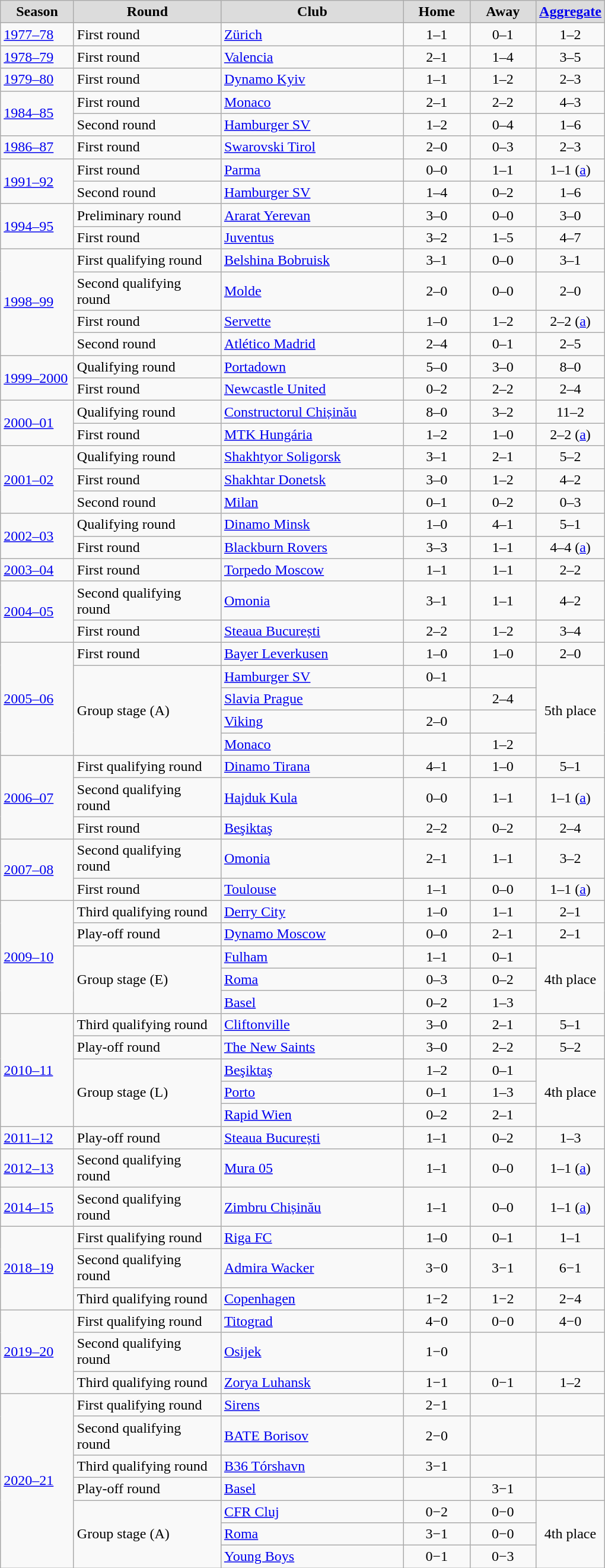<table class="wikitable" style="text-align:center">
<tr>
<th width="75" style="background:#DCDCDC">Season</th>
<th width="158" style="background:#DCDCDC">Round</th>
<th width="198" style="background:#DCDCDC">Club</th>
<th width="67" style="background:#DCDCDC">Home</th>
<th width="67" style="background:#DCDCDC">Away</th>
<th width="67" style="background:#DCDCDC"><a href='#'>Aggregate</a></th>
</tr>
<tr>
<td align=left><a href='#'>1977–78</a></td>
<td align=left>First round</td>
<td align=left> <a href='#'>Zürich</a></td>
<td>1–1 </td>
<td>0–1</td>
<td>1–2</td>
</tr>
<tr>
<td align=left><a href='#'>1978–79</a></td>
<td align=left>First round</td>
<td align=left> <a href='#'>Valencia</a></td>
<td>2–1</td>
<td>1–4</td>
<td>3–5</td>
</tr>
<tr>
<td align=left><a href='#'>1979–80</a></td>
<td align=left>First round</td>
<td align=left> <a href='#'>Dynamo Kyiv</a></td>
<td>1–1</td>
<td>1–2</td>
<td>2–3</td>
</tr>
<tr>
<td rowspan=2 align=left><a href='#'>1984–85</a></td>
<td align=left>First round</td>
<td align=left> <a href='#'>Monaco</a></td>
<td>2–1</td>
<td>2–2</td>
<td>4–3</td>
</tr>
<tr>
<td align=left>Second round</td>
<td align=left> <a href='#'>Hamburger SV</a></td>
<td>1–2</td>
<td>0–4</td>
<td>1–6</td>
</tr>
<tr>
<td align=left><a href='#'>1986–87</a></td>
<td align=left>First round</td>
<td align=left> <a href='#'>Swarovski Tirol</a></td>
<td>2–0</td>
<td>0–3</td>
<td>2–3</td>
</tr>
<tr>
<td rowspan=2 align=left><a href='#'>1991–92</a></td>
<td align=left>First round</td>
<td align=left> <a href='#'>Parma</a></td>
<td>0–0</td>
<td>1–1</td>
<td>1–1 (<a href='#'>a</a>)</td>
</tr>
<tr>
<td align=left>Second round</td>
<td align=left> <a href='#'>Hamburger SV</a></td>
<td>1–4</td>
<td>0–2</td>
<td>1–6</td>
</tr>
<tr>
<td rowspan=2 align=left><a href='#'>1994–95</a></td>
<td align=left>Preliminary round</td>
<td align=left> <a href='#'>Ararat Yerevan</a></td>
<td>3–0</td>
<td>0–0</td>
<td>3–0</td>
</tr>
<tr>
<td align=left>First round</td>
<td align=left> <a href='#'>Juventus</a></td>
<td>3–2</td>
<td>1–5</td>
<td>4–7</td>
</tr>
<tr>
<td rowspan=4 align=left><a href='#'>1998–99</a></td>
<td align=left>First qualifying round</td>
<td align=left> <a href='#'>Belshina Bobruisk</a></td>
<td>3–1</td>
<td>0–0</td>
<td>3–1</td>
</tr>
<tr>
<td align=left>Second qualifying round</td>
<td align=left> <a href='#'>Molde</a></td>
<td>2–0</td>
<td>0–0</td>
<td>2–0</td>
</tr>
<tr>
<td align=left>First round</td>
<td align=left> <a href='#'>Servette</a></td>
<td>1–0</td>
<td>1–2</td>
<td>2–2 (<a href='#'>a</a>)</td>
</tr>
<tr>
<td align=left>Second round</td>
<td align=left> <a href='#'>Atlético Madrid</a></td>
<td>2–4</td>
<td>0–1</td>
<td>2–5</td>
</tr>
<tr>
<td rowspan=2 align=left><a href='#'>1999–2000</a></td>
<td align=left>Qualifying round</td>
<td align=left> <a href='#'>Portadown</a></td>
<td>5–0</td>
<td>3–0</td>
<td>8–0</td>
</tr>
<tr>
<td align=left>First round</td>
<td align=left> <a href='#'>Newcastle United</a></td>
<td>0–2</td>
<td>2–2</td>
<td>2–4</td>
</tr>
<tr>
<td rowspan=2 align=left><a href='#'>2000–01</a></td>
<td align=left>Qualifying round</td>
<td align=left> <a href='#'>Constructorul Chișinău</a></td>
<td>8–0</td>
<td>3–2</td>
<td>11–2</td>
</tr>
<tr>
<td align=left>First round</td>
<td align=left> <a href='#'>MTK Hungária</a></td>
<td>1–2</td>
<td>1–0</td>
<td>2–2 (<a href='#'>a</a>)</td>
</tr>
<tr>
<td rowspan=3 align=left><a href='#'>2001–02</a></td>
<td align=left>Qualifying round</td>
<td align=left> <a href='#'>Shakhtyor Soligorsk</a></td>
<td>3–1</td>
<td>2–1</td>
<td>5–2</td>
</tr>
<tr>
<td align=left>First round</td>
<td align=left> <a href='#'>Shakhtar Donetsk</a></td>
<td>3–0</td>
<td>1–2</td>
<td>4–2</td>
</tr>
<tr>
<td align=left>Second round</td>
<td align=left> <a href='#'>Milan</a></td>
<td>0–1</td>
<td>0–2</td>
<td>0–3</td>
</tr>
<tr>
<td rowspan=2 align=left><a href='#'>2002–03</a></td>
<td align=left>Qualifying round</td>
<td align=left> <a href='#'>Dinamo Minsk</a></td>
<td>1–0</td>
<td>4–1</td>
<td>5–1</td>
</tr>
<tr>
<td align=left>First round</td>
<td align=left> <a href='#'>Blackburn Rovers</a></td>
<td>3–3</td>
<td>1–1</td>
<td>4–4 (<a href='#'>a</a>)</td>
</tr>
<tr>
<td align=left><a href='#'>2003–04</a></td>
<td align=left>First round</td>
<td align=left> <a href='#'>Torpedo Moscow</a></td>
<td>1–1</td>
<td>1–1 </td>
<td>2–2 </td>
</tr>
<tr>
<td rowspan=2 align=left><a href='#'>2004–05</a></td>
<td align=left>Second qualifying round</td>
<td align=left> <a href='#'>Omonia</a></td>
<td>3–1 </td>
<td>1–1</td>
<td>4–2</td>
</tr>
<tr>
<td align=left>First round</td>
<td align=left> <a href='#'>Steaua București</a></td>
<td>2–2</td>
<td>1–2</td>
<td>3–4</td>
</tr>
<tr>
<td rowspan=5 align=left><a href='#'>2005–06</a></td>
<td align=left>First round</td>
<td align=left> <a href='#'>Bayer Leverkusen</a></td>
<td>1–0</td>
<td>1–0</td>
<td>2–0</td>
</tr>
<tr>
<td rowspan=4 align=left>Group stage (A)</td>
<td align=left> <a href='#'>Hamburger SV</a></td>
<td>0–1</td>
<td></td>
<td rowspan="4">5th place</td>
</tr>
<tr>
<td align=left> <a href='#'>Slavia Prague</a></td>
<td></td>
<td>2–4</td>
</tr>
<tr>
<td align=left> <a href='#'>Viking</a></td>
<td>2–0</td>
<td></td>
</tr>
<tr>
<td align=left> <a href='#'>Monaco</a></td>
<td></td>
<td>1–2</td>
</tr>
<tr>
<td rowspan=3 align=left><a href='#'>2006–07</a></td>
<td align=left>First qualifying round</td>
<td align=left> <a href='#'>Dinamo Tirana</a></td>
<td>4–1</td>
<td>1–0</td>
<td>5–1</td>
</tr>
<tr>
<td align=left>Second qualifying round</td>
<td align=left> <a href='#'>Hajduk Kula</a></td>
<td>0–0</td>
<td>1–1</td>
<td>1–1 (<a href='#'>a</a>)</td>
</tr>
<tr>
<td align=left>First round</td>
<td align=left> <a href='#'>Beşiktaş</a></td>
<td>2–2 </td>
<td>0–2</td>
<td>2–4</td>
</tr>
<tr>
<td rowspan=2 align=left><a href='#'>2007–08</a></td>
<td align=left>Second qualifying round</td>
<td align=left> <a href='#'>Omonia</a></td>
<td>2–1</td>
<td>1–1</td>
<td>3–2</td>
</tr>
<tr>
<td align=left>First round</td>
<td align=left> <a href='#'>Toulouse</a></td>
<td>1–1</td>
<td>0–0</td>
<td>1–1 (<a href='#'>a</a>)</td>
</tr>
<tr>
<td rowspan=5 align=left><a href='#'>2009–10</a></td>
<td align=left>Third qualifying round</td>
<td align=left> <a href='#'>Derry City</a></td>
<td>1–0</td>
<td>1–1</td>
<td>2–1</td>
</tr>
<tr>
<td align=left>Play-off round</td>
<td align=left> <a href='#'>Dynamo Moscow</a></td>
<td>0–0</td>
<td>2–1</td>
<td>2–1</td>
</tr>
<tr>
<td rowspan=3 align=left>Group stage (E)</td>
<td align=left> <a href='#'>Fulham</a></td>
<td>1–1</td>
<td>0–1</td>
<td rowspan="3">4th place</td>
</tr>
<tr>
<td align=left> <a href='#'>Roma</a></td>
<td>0–3</td>
<td>0–2</td>
</tr>
<tr>
<td align=left> <a href='#'>Basel</a></td>
<td>0–2</td>
<td>1–3</td>
</tr>
<tr>
<td rowspan=5 align=left><a href='#'>2010–11</a></td>
<td align=left>Third qualifying round</td>
<td align=left> <a href='#'>Cliftonville</a></td>
<td>3–0</td>
<td>2–1</td>
<td>5–1</td>
</tr>
<tr>
<td align=left>Play-off round</td>
<td align=left> <a href='#'>The New Saints</a></td>
<td>3–0</td>
<td>2–2</td>
<td>5–2</td>
</tr>
<tr>
<td rowspan=3 align=left>Group stage (L)</td>
<td align=left> <a href='#'>Beşiktaş</a></td>
<td>1–2</td>
<td>0–1</td>
<td rowspan="3">4th place</td>
</tr>
<tr>
<td align=left> <a href='#'>Porto</a></td>
<td>0–1</td>
<td>1–3</td>
</tr>
<tr>
<td align=left> <a href='#'>Rapid Wien</a></td>
<td>0–2</td>
<td>2–1</td>
</tr>
<tr>
<td align=left><a href='#'>2011–12</a></td>
<td align=left>Play-off round</td>
<td align=left> <a href='#'>Steaua București</a></td>
<td>1–1</td>
<td>0–2</td>
<td>1–3</td>
</tr>
<tr>
<td align=left><a href='#'>2012–13</a></td>
<td align=left>Second qualifying round</td>
<td align=left> <a href='#'>Mura 05</a></td>
<td>1–1</td>
<td>0–0</td>
<td>1–1 (<a href='#'>a</a>)</td>
</tr>
<tr>
<td align=left><a href='#'>2014–15</a></td>
<td align=left>Second qualifying round</td>
<td align=left> <a href='#'>Zimbru Chișinău</a></td>
<td>1–1</td>
<td>0–0</td>
<td>1–1 (<a href='#'>a</a>)</td>
</tr>
<tr>
<td rowspan=3 align=left><a href='#'>2018–19</a></td>
<td align=left>First qualifying round</td>
<td align=left> <a href='#'>Riga FC</a></td>
<td>1–0</td>
<td>0–1 </td>
<td>1–1 </td>
</tr>
<tr>
<td align=left>Second qualifying round</td>
<td align=left> <a href='#'>Admira Wacker</a></td>
<td>3−0</td>
<td>3−1</td>
<td>6−1</td>
</tr>
<tr>
<td align=left>Third qualifying round</td>
<td align=left> <a href='#'>Copenhagen</a></td>
<td>1−2</td>
<td>1−2</td>
<td>2−4</td>
</tr>
<tr>
<td rowspan=3 align=left><a href='#'>2019–20</a></td>
<td align=left>First qualifying round</td>
<td align=left> <a href='#'>Titograd</a></td>
<td>4−0</td>
<td>0−0</td>
<td>4−0</td>
</tr>
<tr>
<td align=left>Second qualifying round</td>
<td align=left> <a href='#'>Osijek</a></td>
<td>1−0</td>
<td></td>
<td></td>
</tr>
<tr>
<td align=left>Third qualifying round</td>
<td align=left> <a href='#'>Zorya Luhansk</a></td>
<td>1−1</td>
<td>0−1</td>
<td>1–2</td>
</tr>
<tr>
<td rowspan=7 align=left><a href='#'>2020–21</a></td>
<td align=left>First qualifying round</td>
<td align=left> <a href='#'>Sirens</a></td>
<td>2−1</td>
<td></td>
<td></td>
</tr>
<tr>
<td align=left>Second qualifying round</td>
<td align=left> <a href='#'>BATE Borisov</a></td>
<td>2−0</td>
<td></td>
<td></td>
</tr>
<tr>
<td align=left>Third qualifying round</td>
<td align=left> <a href='#'>B36 Tórshavn</a></td>
<td>3−1</td>
<td></td>
<td></td>
</tr>
<tr>
<td align=left>Play-off round</td>
<td align=left> <a href='#'>Basel</a></td>
<td></td>
<td>3−1</td>
<td></td>
</tr>
<tr>
<td rowspan=3 align=left>Group stage (A)</td>
<td align=left> <a href='#'>CFR Cluj</a></td>
<td>0−2</td>
<td>0−0</td>
<td rowspan="3">4th place</td>
</tr>
<tr>
<td align=left> <a href='#'>Roma</a></td>
<td>3−1</td>
<td>0−0</td>
</tr>
<tr>
<td align=left> <a href='#'>Young Boys</a></td>
<td>0−1</td>
<td>0−3</td>
</tr>
</table>
